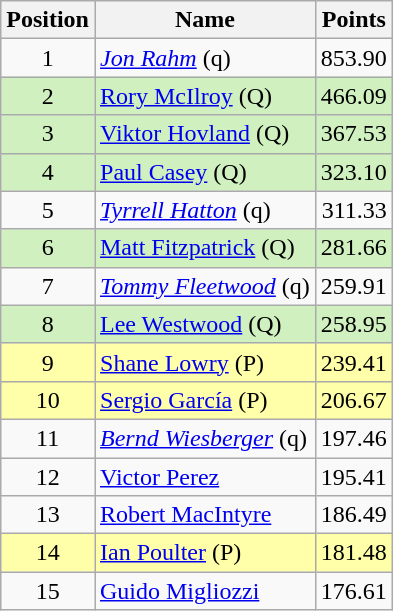<table class="wikitable">
<tr>
<th>Position</th>
<th>Name</th>
<th>Points</th>
</tr>
<tr>
<td align=center>1</td>
<td><em><a href='#'>Jon Rahm</a></em> (q)</td>
<td align=right>853.90</td>
</tr>
<tr style="background:#d0f0c0;">
<td align=center>2</td>
<td><a href='#'>Rory McIlroy</a> (Q)</td>
<td align=right>466.09</td>
</tr>
<tr style="background:#d0f0c0;">
<td align=center>3</td>
<td><a href='#'>Viktor Hovland</a> (Q)</td>
<td align=right>367.53</td>
</tr>
<tr style="background:#d0f0c0;">
<td align=center>4</td>
<td><a href='#'>Paul Casey</a> (Q)</td>
<td align=right>323.10</td>
</tr>
<tr>
<td align=center>5</td>
<td><em><a href='#'>Tyrrell Hatton</a></em> (q)</td>
<td align=right>311.33</td>
</tr>
<tr style="background:#d0f0c0;">
<td align=center>6</td>
<td><a href='#'>Matt Fitzpatrick</a> (Q)</td>
<td align=right>281.66</td>
</tr>
<tr>
<td align=center>7</td>
<td><em><a href='#'>Tommy Fleetwood</a></em> (q)</td>
<td align=right>259.91</td>
</tr>
<tr style="background:#d0f0c0;">
<td align=center>8</td>
<td><a href='#'>Lee Westwood</a> (Q)</td>
<td align=right>258.95</td>
</tr>
<tr style="background:#ffa;">
<td align=center>9</td>
<td><a href='#'>Shane Lowry</a> (P)</td>
<td align=right>239.41</td>
</tr>
<tr style="background:#ffa;">
<td align=center>10</td>
<td><a href='#'>Sergio García</a> (P)</td>
<td align=right>206.67</td>
</tr>
<tr>
<td align=center>11</td>
<td><em><a href='#'>Bernd Wiesberger</a></em> (q)</td>
<td align=right>197.46</td>
</tr>
<tr>
<td align=center>12</td>
<td><a href='#'>Victor Perez</a></td>
<td align=right>195.41</td>
</tr>
<tr>
<td align=center>13</td>
<td><a href='#'>Robert MacIntyre</a></td>
<td align=right>186.49</td>
</tr>
<tr style="background:#ffa;">
<td align=center>14</td>
<td><a href='#'>Ian Poulter</a> (P)</td>
<td align=right>181.48</td>
</tr>
<tr>
<td align=center>15</td>
<td><a href='#'>Guido Migliozzi</a></td>
<td align=right>176.61</td>
</tr>
</table>
